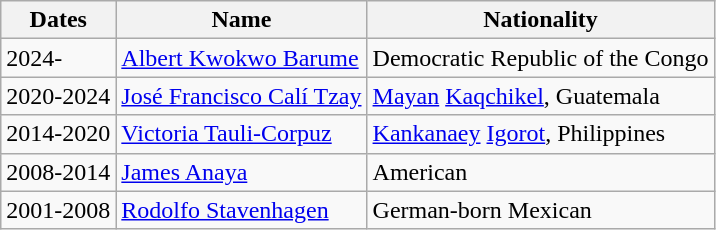<table class="wikitable">
<tr>
<th>Dates</th>
<th>Name</th>
<th>Nationality</th>
</tr>
<tr>
<td>2024-</td>
<td><a href='#'>Albert Kwokwo Barume</a></td>
<td>Democratic Republic of the Congo</td>
</tr>
<tr>
<td>2020-2024</td>
<td><a href='#'>José Francisco Calí Tzay</a></td>
<td><a href='#'>Mayan</a> <a href='#'>Kaqchikel</a>,  Guatemala</td>
</tr>
<tr>
<td>2014-2020</td>
<td><a href='#'>Victoria Tauli-Corpuz</a></td>
<td><a href='#'>Kankanaey</a> <a href='#'>Igorot</a>, Philippines</td>
</tr>
<tr>
<td>2008-2014</td>
<td><a href='#'>James Anaya</a></td>
<td>American</td>
</tr>
<tr>
<td>2001-2008</td>
<td><a href='#'>Rodolfo Stavenhagen</a></td>
<td>German-born Mexican</td>
</tr>
</table>
